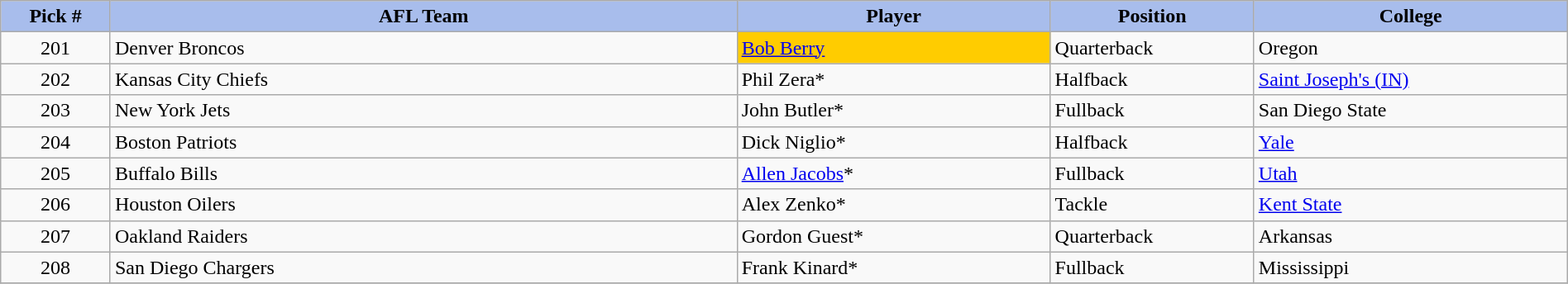<table class="wikitable sortable sortable" style="width: 100%">
<tr>
<th style="background:#A8BDEC;" width=7%>Pick #</th>
<th width=40% style="background:#A8BDEC;">AFL Team</th>
<th width=20% style="background:#A8BDEC;">Player</th>
<th width=13% style="background:#A8BDEC;">Position</th>
<th style="background:#A8BDEC;">College</th>
</tr>
<tr>
<td align=center>201</td>
<td>Denver Broncos</td>
<td bgcolor="#FFCC00"><a href='#'>Bob Berry</a></td>
<td>Quarterback</td>
<td>Oregon</td>
</tr>
<tr>
<td align=center>202</td>
<td>Kansas City Chiefs</td>
<td>Phil Zera*</td>
<td>Halfback</td>
<td><a href='#'>Saint Joseph's (IN)</a></td>
</tr>
<tr>
<td align=center>203</td>
<td>New York Jets</td>
<td>John Butler*</td>
<td>Fullback</td>
<td>San Diego State</td>
</tr>
<tr>
<td align=center>204</td>
<td>Boston Patriots</td>
<td>Dick Niglio*</td>
<td>Halfback</td>
<td><a href='#'>Yale</a></td>
</tr>
<tr>
<td align=center>205</td>
<td>Buffalo Bills</td>
<td><a href='#'>Allen Jacobs</a>*</td>
<td>Fullback</td>
<td><a href='#'>Utah</a></td>
</tr>
<tr>
<td align=center>206</td>
<td>Houston Oilers</td>
<td>Alex Zenko*</td>
<td>Tackle</td>
<td><a href='#'>Kent State</a></td>
</tr>
<tr>
<td align=center>207</td>
<td>Oakland Raiders</td>
<td>Gordon Guest*</td>
<td>Quarterback</td>
<td>Arkansas</td>
</tr>
<tr>
<td align=center>208</td>
<td>San Diego Chargers</td>
<td>Frank Kinard*</td>
<td>Fullback</td>
<td>Mississippi</td>
</tr>
<tr>
</tr>
</table>
